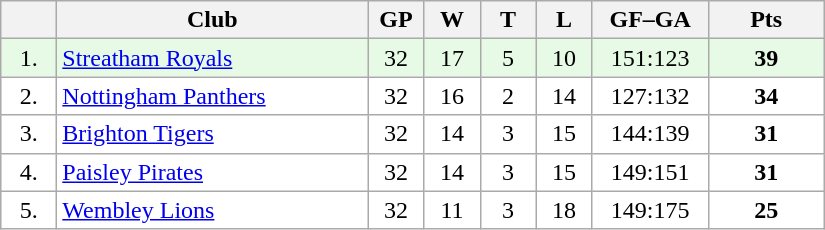<table class="wikitable">
<tr>
<th width="30"></th>
<th width="200">Club</th>
<th width="30">GP</th>
<th width="30">W</th>
<th width="30">T</th>
<th width="30">L</th>
<th width="70">GF–GA</th>
<th width="70">Pts</th>
</tr>
<tr bgcolor="#e6fae6" align="center">
<td>1.</td>
<td align="left"><a href='#'>Streatham Royals</a></td>
<td>32</td>
<td>17</td>
<td>5</td>
<td>10</td>
<td>151:123</td>
<td><strong>39</strong></td>
</tr>
<tr bgcolor="#FFFFFF" align="center">
<td>2.</td>
<td align="left"><a href='#'>Nottingham Panthers</a></td>
<td>32</td>
<td>16</td>
<td>2</td>
<td>14</td>
<td>127:132</td>
<td><strong>34</strong></td>
</tr>
<tr bgcolor="#FFFFFF" align="center">
<td>3.</td>
<td align="left"><a href='#'>Brighton Tigers</a></td>
<td>32</td>
<td>14</td>
<td>3</td>
<td>15</td>
<td>144:139</td>
<td><strong>31</strong></td>
</tr>
<tr bgcolor="#FFFFFF" align="center">
<td>4.</td>
<td align="left"><a href='#'>Paisley Pirates</a></td>
<td>32</td>
<td>14</td>
<td>3</td>
<td>15</td>
<td>149:151</td>
<td><strong>31</strong></td>
</tr>
<tr bgcolor="#FFFFFF" align="center">
<td>5.</td>
<td align="left"><a href='#'>Wembley Lions</a></td>
<td>32</td>
<td>11</td>
<td>3</td>
<td>18</td>
<td>149:175</td>
<td><strong>25</strong></td>
</tr>
</table>
